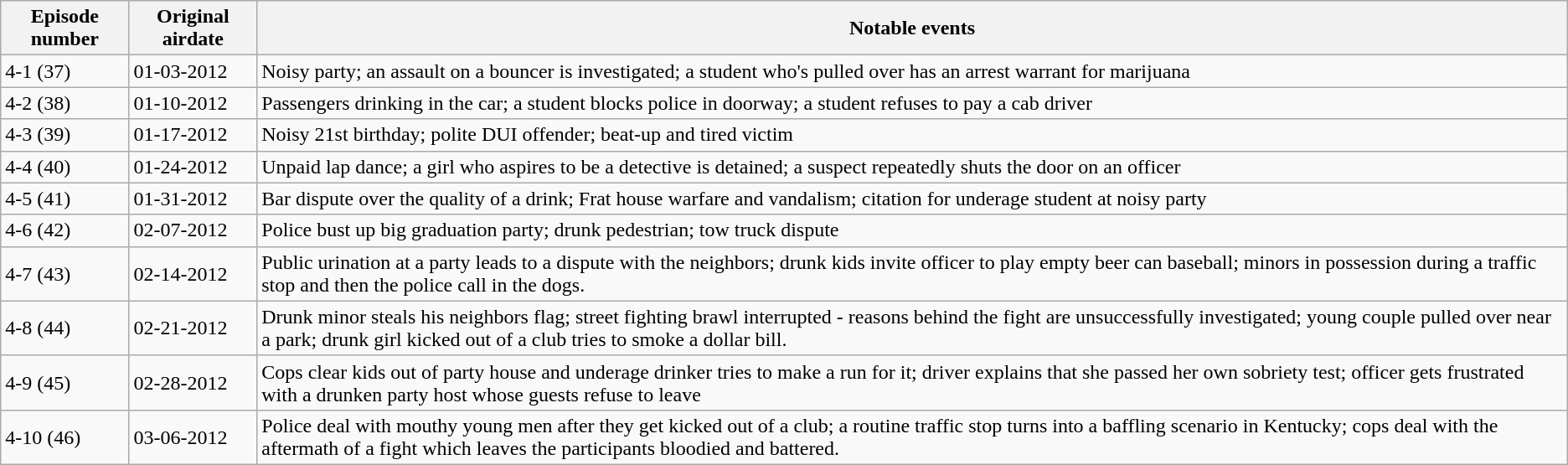<table class="wikitable" border="1">
<tr>
<th>Episode number</th>
<th>Original airdate</th>
<th>Notable events</th>
</tr>
<tr>
<td>4-1 (37)</td>
<td>01-03-2012</td>
<td>Noisy party; an assault on a bouncer is investigated; a student who's pulled over has an arrest warrant for marijuana</td>
</tr>
<tr>
<td>4-2 (38)</td>
<td>01-10-2012</td>
<td>Passengers drinking in the car; a student blocks police in doorway; a student refuses to pay a cab driver</td>
</tr>
<tr>
<td>4-3 (39)</td>
<td>01-17-2012</td>
<td>Noisy 21st birthday; polite DUI offender; beat-up and tired victim</td>
</tr>
<tr>
<td>4-4 (40)</td>
<td>01-24-2012</td>
<td>Unpaid lap dance; a girl who aspires to be a detective is detained; a suspect repeatedly shuts the door on an officer</td>
</tr>
<tr>
<td>4-5 (41)</td>
<td>01-31-2012</td>
<td>Bar dispute over the quality of a drink; Frat house warfare and vandalism; citation for underage student at noisy party</td>
</tr>
<tr>
<td>4-6 (42)</td>
<td>02-07-2012</td>
<td>Police bust up big graduation party; drunk pedestrian; tow truck dispute</td>
</tr>
<tr>
<td>4-7 (43)</td>
<td>02-14-2012</td>
<td>Public urination at a party leads to a dispute with the neighbors; drunk kids invite officer to play empty beer can baseball; minors in possession during a traffic stop and then the police call in the dogs.</td>
</tr>
<tr>
<td>4-8 (44)</td>
<td>02-21-2012</td>
<td>Drunk minor steals his neighbors flag; street fighting brawl interrupted - reasons behind the fight are unsuccessfully investigated; young couple pulled over near a park; drunk girl kicked out of a club tries to smoke a dollar bill.</td>
</tr>
<tr>
<td>4-9 (45)</td>
<td>02-28-2012</td>
<td>Cops clear kids out of party house and underage drinker tries to make a run for it; driver explains that she passed her own sobriety test; officer gets frustrated with a drunken party host whose guests refuse to leave</td>
</tr>
<tr>
<td>4-10 (46)</td>
<td>03-06-2012</td>
<td>Police deal with mouthy young men after they get kicked out of a club; a routine traffic stop turns into a baffling scenario in Kentucky; cops deal with the aftermath of a fight which leaves the participants bloodied and battered.</td>
</tr>
</table>
